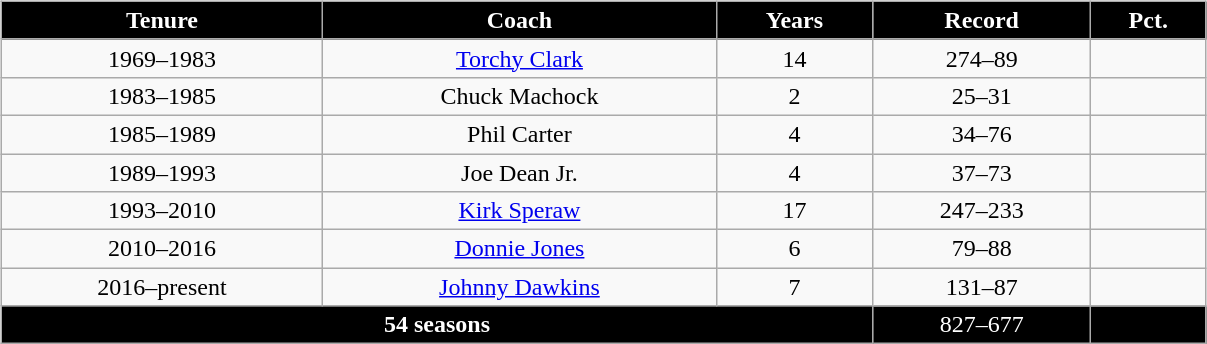<table border="0" width="80%">
<tr>
<td valign="top"><br><table cellpadding="1" border="1" cellspacing="0" width="80%" class="wikitable">
<tr>
<th style="background: black; color:white;">Tenure</th>
<th style="background: black; color:white;">Coach</th>
<th style="background: black; color:white;">Years</th>
<th style="background: black; color:white;">Record</th>
<th style="background: black; color:white;">Pct.</th>
</tr>
<tr align="center">
<td>1969–1983</td>
<td><a href='#'>Torchy Clark</a></td>
<td>14</td>
<td>274–89</td>
<td></td>
</tr>
<tr align="center">
<td>1983–1985</td>
<td>Chuck Machock</td>
<td>2</td>
<td>25–31</td>
<td></td>
</tr>
<tr align="center">
<td>1985–1989</td>
<td>Phil Carter</td>
<td>4</td>
<td>34–76</td>
<td></td>
</tr>
<tr align="center">
<td>1989–1993</td>
<td>Joe Dean Jr.</td>
<td>4</td>
<td>37–73</td>
<td></td>
</tr>
<tr align="center">
<td>1993–2010</td>
<td><a href='#'>Kirk Speraw</a></td>
<td>17</td>
<td>247–233</td>
<td></td>
</tr>
<tr align="center">
<td>2010–2016</td>
<td><a href='#'>Donnie Jones</a></td>
<td>6</td>
<td>79–88</td>
<td></td>
</tr>
<tr align="center">
<td>2016–present</td>
<td><a href='#'>Johnny Dawkins</a></td>
<td>7</td>
<td>131–87</td>
<td></td>
</tr>
<tr style="background: #000000; color:white;" align="center" class="sortbottom">
<th colspan=3 style="background: #000000; color:white;">54 seasons</th>
<td>827–677</td>
<td></td>
</tr>
</table>
</td>
</tr>
</table>
